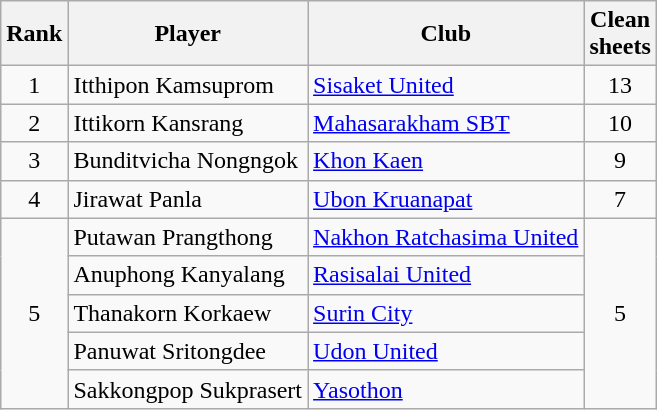<table class="wikitable" style="text-align:center">
<tr>
<th>Rank</th>
<th>Player</th>
<th>Club</th>
<th>Clean<br>sheets</th>
</tr>
<tr>
<td>1</td>
<td align="left"> Itthipon Kamsuprom</td>
<td align="left"><a href='#'>Sisaket United</a></td>
<td>13</td>
</tr>
<tr>
<td>2</td>
<td align="left"> Ittikorn Kansrang</td>
<td align="left"><a href='#'>Mahasarakham SBT</a></td>
<td>10</td>
</tr>
<tr>
<td>3</td>
<td align="left"> Bunditvicha Nongngok</td>
<td align="left"><a href='#'>Khon Kaen</a></td>
<td>9</td>
</tr>
<tr>
<td>4</td>
<td align="left"> Jirawat Panla</td>
<td align="left"><a href='#'>Ubon Kruanapat</a></td>
<td>7</td>
</tr>
<tr>
<td rowspan="5">5</td>
<td align="left"> Putawan Prangthong</td>
<td align="left"><a href='#'>Nakhon Ratchasima United</a></td>
<td rowspan="5">5</td>
</tr>
<tr>
<td align="left"> Anuphong Kanyalang</td>
<td align="left"><a href='#'>Rasisalai United</a></td>
</tr>
<tr>
<td align="left"> Thanakorn Korkaew</td>
<td align="left"><a href='#'>Surin City</a></td>
</tr>
<tr>
<td align="left"> Panuwat Sritongdee</td>
<td align="left"><a href='#'>Udon United</a></td>
</tr>
<tr>
<td align="left"> Sakkongpop Sukprasert</td>
<td align="left"><a href='#'>Yasothon</a></td>
</tr>
</table>
